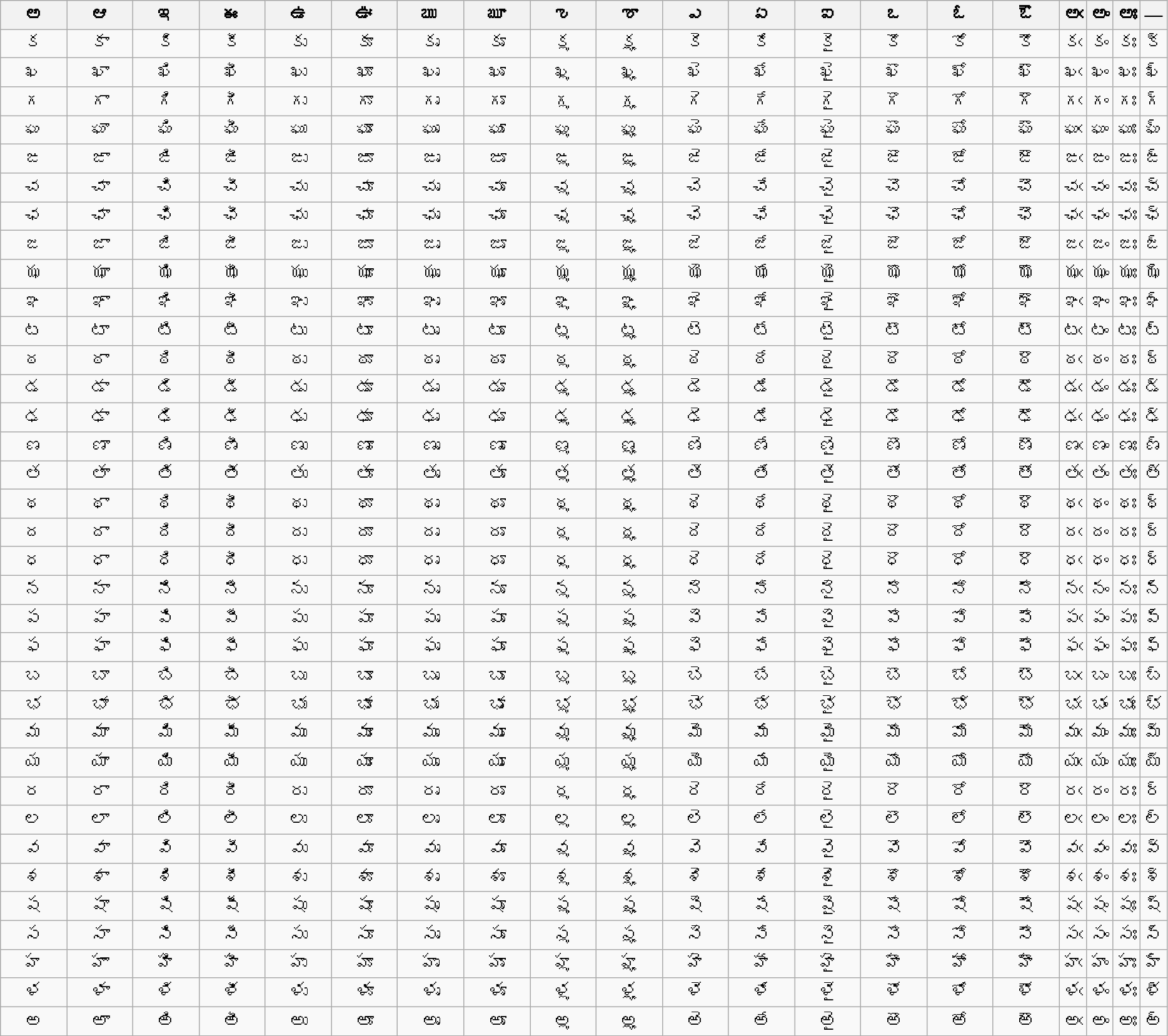<table class="wikitable" style="width:auto;text-align:center;font-size:120%" lang="te">
<tr>
<th style="width:6.25%">అ</th>
<th style="width:6.25%">ఆ</th>
<th style="width:6.25%">ఇ</th>
<th style="width:6.25%">ఈ</th>
<th style="width:6.25%">ఉ</th>
<th style="width:6.25%">ఊ</th>
<th style="width:6.25%">ఋ</th>
<th style="width:6.25%">ౠ</th>
<th style="width:6.25%">ఌ</th>
<th style="width:6.25%">ౡ</th>
<th style="width:6.25%">ఎ</th>
<th style="width:6.25%">ఏ</th>
<th style="width:6.25%">ఐ</th>
<th style="width:6.25%">ఒ</th>
<th style="width:6.25%">ఓ</th>
<th style="width:6.25%">ఔ</th>
<th style="width:6.25%">అఁ</th>
<th style="width:6.25%">అం</th>
<th style="width:6.25%">అః</th>
<th style="width:6.25%">—</th>
</tr>
<tr>
<td>క</td>
<td>కా</td>
<td>కి</td>
<td>కీ</td>
<td>కు</td>
<td>కూ</td>
<td>కృ</td>
<td>కౄ</td>
<td>కౢ</td>
<td>కౣ</td>
<td>కె</td>
<td>కే</td>
<td>కై</td>
<td>కొ</td>
<td>కో</td>
<td>కౌ</td>
<td>కఁ</td>
<td>కం</td>
<td>కః</td>
<td>క్</td>
</tr>
<tr>
<td>ఖ</td>
<td>ఖా</td>
<td>ఖి</td>
<td>ఖీ</td>
<td>ఖు</td>
<td>ఖూ</td>
<td>ఖృ</td>
<td>ఖౄ</td>
<td>ఖౢ</td>
<td>ఖౣ</td>
<td>ఖె</td>
<td>ఖే</td>
<td>ఖై</td>
<td>ఖొ</td>
<td>ఖో</td>
<td>ఖౌ</td>
<td>ఖఁ</td>
<td>ఖం</td>
<td>ఖః</td>
<td>ఖ్</td>
</tr>
<tr>
<td>గ</td>
<td>గా</td>
<td>గి</td>
<td>గీ</td>
<td>గు</td>
<td>గూ</td>
<td>గృ</td>
<td>గౄ</td>
<td>గౢ</td>
<td>గౣ</td>
<td>గె</td>
<td>గే</td>
<td>గై</td>
<td>గొ</td>
<td>గో</td>
<td>గౌ</td>
<td>గఁ</td>
<td>గం</td>
<td>గః</td>
<td>గ్</td>
</tr>
<tr>
<td>ఘ</td>
<td>ఘా</td>
<td>ఘి</td>
<td>ఘీ</td>
<td>ఘు</td>
<td>ఘూ</td>
<td>ఘృ</td>
<td>ఘౄ</td>
<td>ఘౢ</td>
<td>ఘౣ</td>
<td>ఘె</td>
<td>ఘే</td>
<td>ఘై</td>
<td>ఘొ</td>
<td>ఘో</td>
<td>ఘౌ</td>
<td>ఘఁ</td>
<td>ఘం</td>
<td>ఘః</td>
<td>ఘ్</td>
</tr>
<tr>
<td>ఙ</td>
<td>ఙా</td>
<td>ఙి</td>
<td>ఙీ</td>
<td>ఙు</td>
<td>ఙూ</td>
<td>ఙృ</td>
<td>ఙౄ</td>
<td>ఙౢ</td>
<td>ఙౣ</td>
<td>ఙె</td>
<td>ఙే</td>
<td>ఙై</td>
<td>ఙొ</td>
<td>ఙో</td>
<td>ఙౌ</td>
<td>ఙఁ</td>
<td>ఙం</td>
<td>ఙః</td>
<td>ఙ్</td>
</tr>
<tr>
<td>చ</td>
<td>చా</td>
<td>చి</td>
<td>చీ</td>
<td>చు</td>
<td>చూ</td>
<td>చృ</td>
<td>చౄ</td>
<td>చౢ</td>
<td>చౣ</td>
<td>చె</td>
<td>చే</td>
<td>చై</td>
<td>చొ</td>
<td>చో</td>
<td>చౌ</td>
<td>చఁ</td>
<td>చం</td>
<td>చః</td>
<td>చ్</td>
</tr>
<tr>
<td>ఛ</td>
<td>ఛా</td>
<td>ఛి</td>
<td>ఛీ</td>
<td>ఛు</td>
<td>ఛూ</td>
<td>ఛృ</td>
<td>ఛౄ</td>
<td>ఛౢ</td>
<td>ఛౣ</td>
<td>ఛె</td>
<td>ఛే</td>
<td>ఛై</td>
<td>ఛొ</td>
<td>ఛో</td>
<td>ఛౌ</td>
<td>ఛఁ</td>
<td>ఛం</td>
<td>ఛః</td>
<td>ఛ్</td>
</tr>
<tr>
<td>జ</td>
<td>జా</td>
<td>జి</td>
<td>జీ</td>
<td>జు</td>
<td>జూ</td>
<td>జృ</td>
<td>జౄ</td>
<td>జౢ</td>
<td>జౣ</td>
<td>జె</td>
<td>జే</td>
<td>జై</td>
<td>జొ</td>
<td>జో</td>
<td>జౌ</td>
<td>జఁ</td>
<td>జం</td>
<td>జః</td>
<td>జ్</td>
</tr>
<tr>
<td>ఝ</td>
<td>ఝా</td>
<td>ఝి</td>
<td>ఝీ</td>
<td>ఝు</td>
<td>ఝూ</td>
<td>ఝృ</td>
<td>ఝౄ</td>
<td>ఝౢ</td>
<td>ఝౣ</td>
<td>ఝె</td>
<td>ఝే</td>
<td>ఝై</td>
<td>ఝొ</td>
<td>ఝో</td>
<td>ఝౌ</td>
<td>ఝఁ</td>
<td>ఝం</td>
<td>ఝః</td>
<td>ఝ్</td>
</tr>
<tr>
<td>ఞ</td>
<td>ఞా</td>
<td>ఞి</td>
<td>ఞీ</td>
<td>ఞు</td>
<td>ఞూ</td>
<td>ఞృ</td>
<td>ఞౄ</td>
<td>ఞౢ</td>
<td>ఞౣ</td>
<td>ఞె</td>
<td>ఞే</td>
<td>ఞై</td>
<td>ఞొ</td>
<td>ఞో</td>
<td>ఞౌ</td>
<td>ఞఁ</td>
<td>ఞం</td>
<td>ఞః</td>
<td>ఞ్</td>
</tr>
<tr>
<td>ట</td>
<td>టా</td>
<td>టి</td>
<td>టీ</td>
<td>టు</td>
<td>టూ</td>
<td>టృ</td>
<td>టౄ</td>
<td>టౢ</td>
<td>టౣ</td>
<td>టె</td>
<td>టే</td>
<td>టై</td>
<td>టొ</td>
<td>టో</td>
<td>టౌ</td>
<td>టఁ</td>
<td>టం</td>
<td>టః</td>
<td>ట్</td>
</tr>
<tr>
<td>ఠ</td>
<td>ఠా</td>
<td>ఠి</td>
<td>ఠీ</td>
<td>ఠు</td>
<td>ఠూ</td>
<td>ఠృ</td>
<td>ఠౄ</td>
<td>ఠౢ</td>
<td>ఠౣ</td>
<td>ఠె</td>
<td>ఠే</td>
<td>ఠై</td>
<td>ఠొ</td>
<td>ఠో</td>
<td>ఠౌ</td>
<td>ఠఁ</td>
<td>ఠం</td>
<td>ఠః</td>
<td>ఠ్</td>
</tr>
<tr>
<td>డ</td>
<td>డా</td>
<td>డి</td>
<td>డీ</td>
<td>డు</td>
<td>డూ</td>
<td>డృ</td>
<td>డౄ</td>
<td>డౢ</td>
<td>డౣ</td>
<td>డె</td>
<td>డే</td>
<td>డై</td>
<td>డొ</td>
<td>డో</td>
<td>డౌ</td>
<td>డఁ</td>
<td>డం</td>
<td>డః</td>
<td>డ్</td>
</tr>
<tr>
<td>ఢ</td>
<td>ఢా</td>
<td>ఢి</td>
<td>ఢీ</td>
<td>ఢు</td>
<td>ఢూ</td>
<td>ఢృ</td>
<td>ఢౄ</td>
<td>ఢౢ</td>
<td>ఢౣ</td>
<td>ఢె</td>
<td>ఢే</td>
<td>ఢై</td>
<td>ఢొ</td>
<td>ఢో</td>
<td>ఢౌ</td>
<td>ఢఁ</td>
<td>ఢం</td>
<td>ఢః</td>
<td>ఢ్</td>
</tr>
<tr>
<td>ణ</td>
<td>ణా</td>
<td>ణి</td>
<td>ణీ</td>
<td>ణు</td>
<td>ణూ</td>
<td>ణృ</td>
<td>ణౄ</td>
<td>ణౢ</td>
<td>ణౣ</td>
<td>ణె</td>
<td>ణే</td>
<td>ణై</td>
<td>ణొ</td>
<td>ణో</td>
<td>ణౌ</td>
<td>ణఁ</td>
<td>ణం</td>
<td>ణః</td>
<td>ణ్</td>
</tr>
<tr>
<td>త</td>
<td>తా</td>
<td>తి</td>
<td>తీ</td>
<td>తు</td>
<td>తూ</td>
<td>తృ</td>
<td>తౄ</td>
<td>తౢ</td>
<td>తౣ</td>
<td>తె</td>
<td>తే</td>
<td>తై</td>
<td>తొ</td>
<td>తో</td>
<td>తౌ</td>
<td>తఁ</td>
<td>తం</td>
<td>తః</td>
<td>త్</td>
</tr>
<tr>
<td>థ</td>
<td>థా</td>
<td>థి</td>
<td>థీ</td>
<td>థు</td>
<td>థూ</td>
<td>థృ</td>
<td>థౄ</td>
<td>థౢ</td>
<td>థౣ</td>
<td>థె</td>
<td>థే</td>
<td>థై</td>
<td>థొ</td>
<td>థో</td>
<td>థౌ</td>
<td>థఁ</td>
<td>థం</td>
<td>థః</td>
<td>థ్</td>
</tr>
<tr>
<td>ద</td>
<td>దా</td>
<td>ది</td>
<td>దీ</td>
<td>దు</td>
<td>దూ</td>
<td>దృ</td>
<td>దౄ</td>
<td>దౢ</td>
<td>దౣ</td>
<td>దె</td>
<td>దే</td>
<td>దై</td>
<td>దొ</td>
<td>దో</td>
<td>దౌ</td>
<td>దఁ</td>
<td>దం</td>
<td>దః</td>
<td>ద్</td>
</tr>
<tr>
<td>ధ</td>
<td>ధా</td>
<td>ధి</td>
<td>ధీ</td>
<td>ధు</td>
<td>ధూ</td>
<td>ధృ</td>
<td>ధౄ</td>
<td>ధౢ</td>
<td>ధౣ</td>
<td>ధె</td>
<td>ధే</td>
<td>ధై</td>
<td>ధొ</td>
<td>ధో</td>
<td>ధౌ</td>
<td>ధఁ</td>
<td>ధం</td>
<td>ధః</td>
<td>ధ్</td>
</tr>
<tr>
<td>న</td>
<td>నా</td>
<td>ని</td>
<td>నీ</td>
<td>ను</td>
<td>నూ</td>
<td>నృ</td>
<td>నౄ</td>
<td>నౢ</td>
<td>నౣ</td>
<td>నె</td>
<td>నే</td>
<td>నై</td>
<td>నొ</td>
<td>నో</td>
<td>నౌ</td>
<td>నఁ</td>
<td>నం</td>
<td>నః</td>
<td>న్</td>
</tr>
<tr>
<td>ప</td>
<td>పా</td>
<td>పి</td>
<td>పీ</td>
<td>పు</td>
<td>పూ</td>
<td>పృ</td>
<td>పౄ</td>
<td>పౢ</td>
<td>పౣ</td>
<td>పె</td>
<td>పే</td>
<td>పై</td>
<td>పొ</td>
<td>పో</td>
<td>పౌ</td>
<td>పఁ</td>
<td>పం</td>
<td>పః</td>
<td>ప్</td>
</tr>
<tr>
<td>ఫ</td>
<td>ఫా</td>
<td>ఫి</td>
<td>ఫీ</td>
<td>ఫు</td>
<td>ఫూ</td>
<td>ఫృ</td>
<td>ఫౄ</td>
<td>ఫౢ</td>
<td>ఫౣ</td>
<td>ఫె</td>
<td>ఫే</td>
<td>ఫై</td>
<td>ఫొ</td>
<td>ఫో</td>
<td>ఫౌ</td>
<td>ఫఁ</td>
<td>ఫం</td>
<td>ఫః</td>
<td>ఫ్</td>
</tr>
<tr>
<td>బ</td>
<td>బా</td>
<td>బి</td>
<td>బీ</td>
<td>బు</td>
<td>బూ</td>
<td>బృ</td>
<td>బౄ</td>
<td>బౢ</td>
<td>బౣ</td>
<td>బె</td>
<td>బే</td>
<td>బై</td>
<td>బొ</td>
<td>బో</td>
<td>బౌ</td>
<td>బఁ</td>
<td>బం</td>
<td>బః</td>
<td>బ్</td>
</tr>
<tr>
<td>భ</td>
<td>భా</td>
<td>భి</td>
<td>భీ</td>
<td>భు</td>
<td>భూ</td>
<td>భృ</td>
<td>భౄ</td>
<td>భౢ</td>
<td>భౣ</td>
<td>భె</td>
<td>భే</td>
<td>భై</td>
<td>భొ</td>
<td>భో</td>
<td>భౌ</td>
<td>భఁ</td>
<td>భం</td>
<td>భః</td>
<td>భ్</td>
</tr>
<tr>
<td>మ</td>
<td>మా</td>
<td>మి</td>
<td>మీ</td>
<td>ము</td>
<td>మూ</td>
<td>మృ</td>
<td>మౄ</td>
<td>మౢ</td>
<td>మౣ</td>
<td>మె</td>
<td>మే</td>
<td>మై</td>
<td>మొ</td>
<td>మో</td>
<td>మౌ</td>
<td>మఁ</td>
<td>మం</td>
<td>మః</td>
<td>మ్</td>
</tr>
<tr>
<td>య</td>
<td>యా</td>
<td>యి</td>
<td>యీ</td>
<td>యు</td>
<td>యూ</td>
<td>యృ</td>
<td>యౄ</td>
<td>యౢ</td>
<td>యౣ</td>
<td>యె</td>
<td>యే</td>
<td>యై</td>
<td>యొ</td>
<td>యో</td>
<td>యౌ</td>
<td>యఁ</td>
<td>యం</td>
<td>యః</td>
<td>య్</td>
</tr>
<tr>
<td>ర</td>
<td>రా</td>
<td>రి</td>
<td>రీ</td>
<td>రు</td>
<td>రూ</td>
<td>రృ</td>
<td>రౄ</td>
<td>రౢ</td>
<td>రౣ</td>
<td>రె</td>
<td>రే</td>
<td>రై</td>
<td>రొ</td>
<td>రో</td>
<td>రౌ</td>
<td>రఁ</td>
<td>రం</td>
<td>రః</td>
<td>ర్</td>
</tr>
<tr>
<td>ల</td>
<td>లా</td>
<td>లి</td>
<td>లీ</td>
<td>లు</td>
<td>లూ</td>
<td>లృ</td>
<td>లౄ</td>
<td>లౢ</td>
<td>లౣ</td>
<td>లె</td>
<td>లే</td>
<td>లై</td>
<td>లొ</td>
<td>లో</td>
<td>లౌ</td>
<td>లఁ</td>
<td>లం</td>
<td>లః</td>
<td>ల్</td>
</tr>
<tr>
<td>వ</td>
<td>వా</td>
<td>వి</td>
<td>వీ</td>
<td>వు</td>
<td>వూ</td>
<td>వృ</td>
<td>వౄ</td>
<td>వౢ</td>
<td>వౣ</td>
<td>వె</td>
<td>వే</td>
<td>వై</td>
<td>వొ</td>
<td>వో</td>
<td>వౌ</td>
<td>వఁ</td>
<td>వం</td>
<td>వః</td>
<td>వ్</td>
</tr>
<tr>
<td>శ</td>
<td>శా</td>
<td>శి</td>
<td>శీ</td>
<td>శు</td>
<td>శూ</td>
<td>శృ</td>
<td>శౄ</td>
<td>శౢ</td>
<td>శౣ</td>
<td>శె</td>
<td>శే</td>
<td>శై</td>
<td>శొ</td>
<td>శో</td>
<td>శౌ</td>
<td>శఁ</td>
<td>శం</td>
<td>శః</td>
<td>శ్</td>
</tr>
<tr>
<td>ష</td>
<td>షా</td>
<td>షి</td>
<td>షీ</td>
<td>షు</td>
<td>షూ</td>
<td>షృ</td>
<td>షౄ</td>
<td>షౢ</td>
<td>షౣ</td>
<td>షె</td>
<td>షే</td>
<td>షై</td>
<td>షొ</td>
<td>షో</td>
<td>షౌ</td>
<td>షఁ</td>
<td>షం</td>
<td>షః</td>
<td>ష్</td>
</tr>
<tr>
<td>స</td>
<td>సా</td>
<td>సి</td>
<td>సీ</td>
<td>సు</td>
<td>సూ</td>
<td>సృ</td>
<td>సౄ</td>
<td>సౢ</td>
<td>సౣ</td>
<td>సె</td>
<td>సే</td>
<td>సై</td>
<td>సొ</td>
<td>సో</td>
<td>సౌ</td>
<td>సఁ</td>
<td>సం</td>
<td>సః</td>
<td>స్</td>
</tr>
<tr>
<td>హ</td>
<td>హా</td>
<td>హి</td>
<td>హీ</td>
<td>హు</td>
<td>హూ</td>
<td>హృ</td>
<td>హౄ</td>
<td>హౢ</td>
<td>హౣ</td>
<td>హె</td>
<td>హే</td>
<td>హై</td>
<td>హొ</td>
<td>హో</td>
<td>హౌ</td>
<td>హఁ</td>
<td>హం</td>
<td>హః</td>
<td>హ్</td>
</tr>
<tr>
<td>ళ</td>
<td>ళా</td>
<td>ళి</td>
<td>ళీ</td>
<td>ళు</td>
<td>ళూ</td>
<td>ళృ</td>
<td>ళౄ</td>
<td>ళౢ</td>
<td>ళౣ</td>
<td>ళె</td>
<td>ళే</td>
<td>ళై</td>
<td>ళొ</td>
<td>ళో</td>
<td>ళౌ</td>
<td>ళఁ</td>
<td>ళం</td>
<td>ళః</td>
<td>ళ్</td>
</tr>
<tr>
<td>ఱ</td>
<td>ఱా</td>
<td>ఱి</td>
<td>ఱీ</td>
<td>ఱు</td>
<td>ఱూ</td>
<td>ఱృ</td>
<td>ఱౄ</td>
<td>ఱౢ</td>
<td>ఱౣ</td>
<td>ఱె</td>
<td>ఱే</td>
<td>ఱై</td>
<td>ఱొ</td>
<td>ఱో</td>
<td>ఱౌ</td>
<td>ఱఁ</td>
<td>ఱం</td>
<td>ఱః</td>
<td>ఱ్</td>
</tr>
</table>
